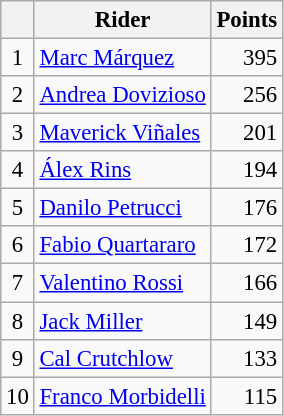<table class="wikitable" style="font-size: 95%;">
<tr>
<th></th>
<th>Rider</th>
<th>Points</th>
</tr>
<tr>
<td align=center>1</td>
<td> <a href='#'>Marc Márquez</a></td>
<td align=right>395</td>
</tr>
<tr>
<td align=center>2</td>
<td> <a href='#'>Andrea Dovizioso</a></td>
<td align=right>256</td>
</tr>
<tr>
<td align=center>3</td>
<td> <a href='#'>Maverick Viñales</a></td>
<td align=right>201</td>
</tr>
<tr>
<td align=center>4</td>
<td> <a href='#'>Álex Rins</a></td>
<td align=right>194</td>
</tr>
<tr>
<td align=center>5</td>
<td> <a href='#'>Danilo Petrucci</a></td>
<td align=right>176</td>
</tr>
<tr>
<td align=center>6</td>
<td> <a href='#'>Fabio Quartararo</a></td>
<td align=right>172</td>
</tr>
<tr>
<td align=center>7</td>
<td> <a href='#'>Valentino Rossi</a></td>
<td align=right>166</td>
</tr>
<tr>
<td align=center>8</td>
<td> <a href='#'>Jack Miller</a></td>
<td align=right>149</td>
</tr>
<tr>
<td align=center>9</td>
<td> <a href='#'>Cal Crutchlow</a></td>
<td align=right>133</td>
</tr>
<tr>
<td align=center>10</td>
<td> <a href='#'>Franco Morbidelli</a></td>
<td align=right>115</td>
</tr>
</table>
